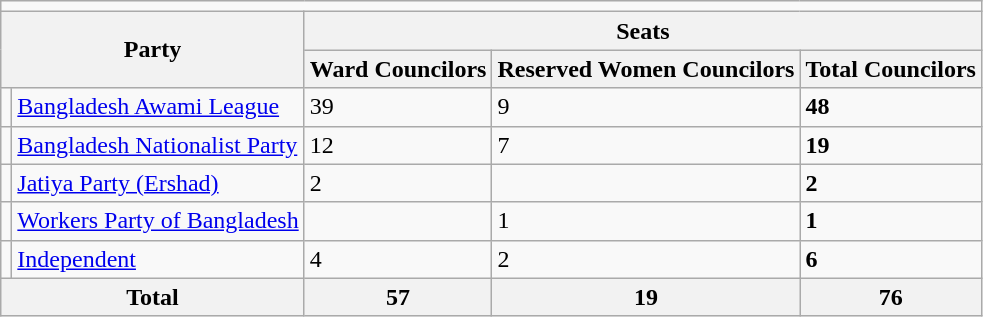<table class="wikitable">
<tr>
<td colspan="5"></td>
</tr>
<tr>
<th colspan="2" rowspan="2">Party</th>
<th colspan="3">Seats</th>
</tr>
<tr>
<th>Ward Councilors</th>
<th>Reserved Women Councilors</th>
<th>Total Councilors</th>
</tr>
<tr>
<td></td>
<td><a href='#'>Bangladesh Awami League</a></td>
<td>39</td>
<td>9</td>
<td><strong>48</strong></td>
</tr>
<tr>
<td></td>
<td><a href='#'>Bangladesh Nationalist Party</a></td>
<td>12</td>
<td>7</td>
<td><strong>19</strong></td>
</tr>
<tr>
<td></td>
<td><a href='#'>Jatiya Party (Ershad)</a></td>
<td>2</td>
<td></td>
<td><strong>2</strong></td>
</tr>
<tr>
<td></td>
<td><a href='#'>Workers Party of Bangladesh</a></td>
<td></td>
<td>1</td>
<td><strong>1</strong></td>
</tr>
<tr>
<td></td>
<td><a href='#'>Independent</a></td>
<td>4</td>
<td>2</td>
<td><strong>6</strong></td>
</tr>
<tr>
<th colspan="2">Total</th>
<th>57</th>
<th>19</th>
<th>76</th>
</tr>
</table>
